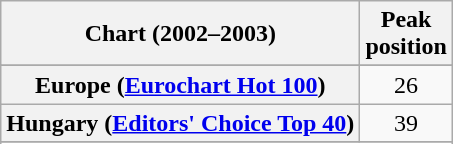<table class="wikitable sortable plainrowheaders" style="text-align:center">
<tr>
<th>Chart (2002–2003)</th>
<th>Peak<br>position</th>
</tr>
<tr>
</tr>
<tr>
</tr>
<tr>
</tr>
<tr>
</tr>
<tr>
</tr>
<tr>
<th scope="row">Europe (<a href='#'>Eurochart Hot 100</a>)</th>
<td>26</td>
</tr>
<tr>
<th scope="row">Hungary (<a href='#'>Editors' Choice Top 40</a>)</th>
<td>39</td>
</tr>
<tr>
</tr>
<tr>
</tr>
<tr>
</tr>
<tr>
</tr>
<tr>
</tr>
<tr>
</tr>
</table>
